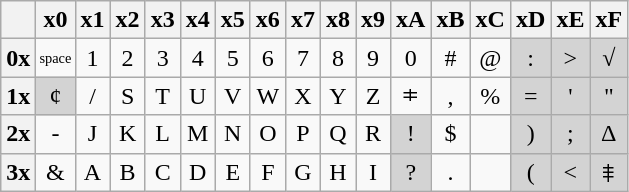<table class=wikitable style="text-align:center" border=1>
<tr>
<th></th>
<th>x0</th>
<th>x1</th>
<th>x2</th>
<th>x3</th>
<th>x4</th>
<th>x5</th>
<th>x6</th>
<th>x7</th>
<th>x8</th>
<th>x9</th>
<th>xA</th>
<th>xB</th>
<th>xC</th>
<th>xD</th>
<th>xE</th>
<th>xF</th>
</tr>
<tr>
<th>0x</th>
<td style="font-size:60%">space</td>
<td>1</td>
<td>2</td>
<td>3</td>
<td>4</td>
<td>5</td>
<td>6</td>
<td>7</td>
<td>8</td>
<td>9</td>
<td>0</td>
<td>#</td>
<td>@</td>
<td bgcolor=lightgrey>:</td>
<td bgcolor=lightgrey>></td>
<td bgcolor=lightgrey>√</td>
</tr>
<tr>
<th>1x</th>
<td bgcolor=lightgrey>¢</td>
<td>/</td>
<td>S</td>
<td>T</td>
<td>U</td>
<td>V</td>
<td>W</td>
<td>X</td>
<td>Y</td>
<td>Z</td>
<td>⧧</td>
<td>,</td>
<td>%</td>
<td bgcolor=lightgrey>=</td>
<td bgcolor=lightgrey>'</td>
<td bgcolor=lightgrey>"</td>
</tr>
<tr>
<th>2x</th>
<td>-</td>
<td>J</td>
<td>K</td>
<td>L</td>
<td>M</td>
<td>N</td>
<td>O</td>
<td>P</td>
<td>Q</td>
<td>R</td>
<td bgcolor=lightgrey>!</td>
<td>$</td>
<td></td>
<td bgcolor=lightgrey>)</td>
<td bgcolor=lightgrey>;</td>
<td bgcolor=lightgrey>Δ</td>
</tr>
<tr>
<th>3x</th>
<td>&</td>
<td>A</td>
<td>B</td>
<td>C</td>
<td>D</td>
<td>E</td>
<td>F</td>
<td>G</td>
<td>H</td>
<td>I</td>
<td bgcolor=lightgrey>?</td>
<td>.</td>
<td></td>
<td bgcolor=lightgrey>(</td>
<td bgcolor=lightgrey><</td>
<td bgcolor=lightgrey>⯒</td>
</tr>
</table>
